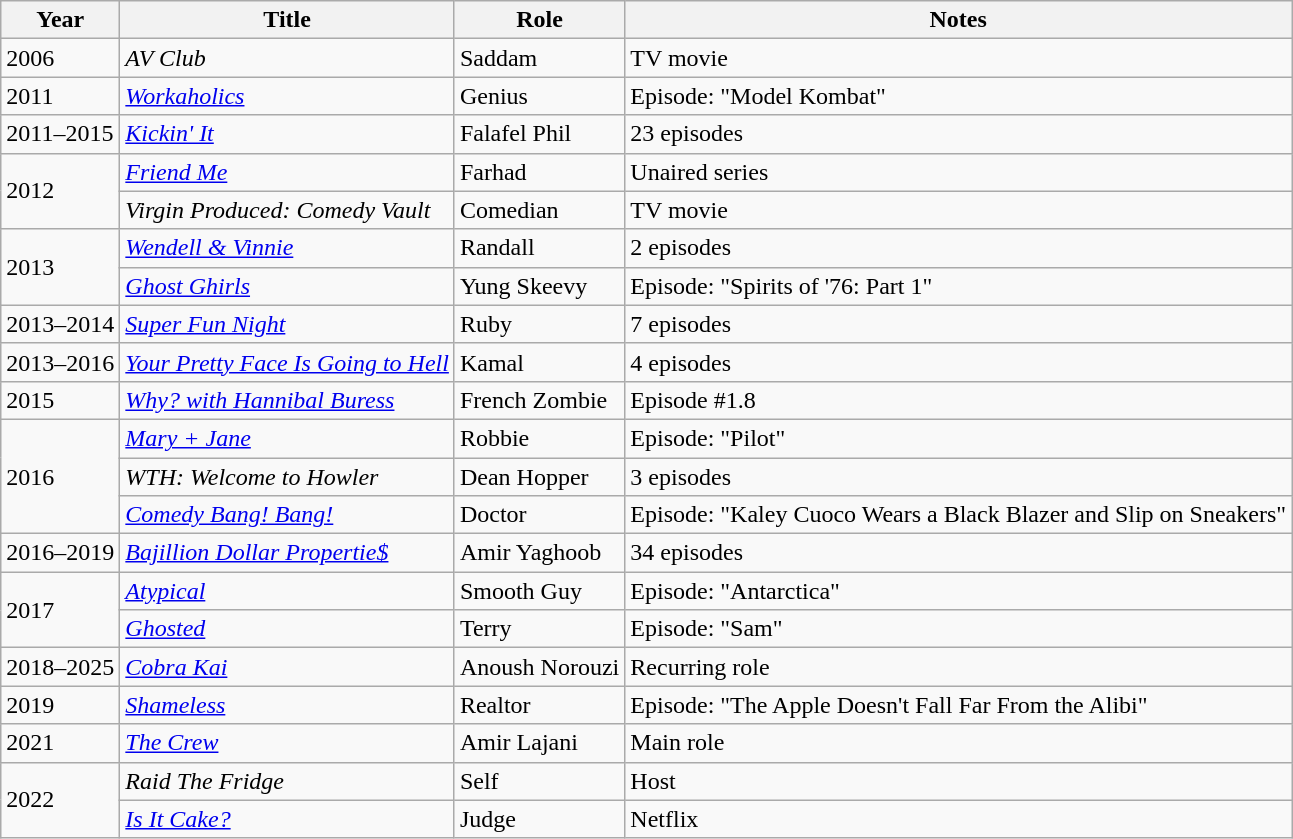<table class="wikitable">
<tr>
<th>Year</th>
<th>Title</th>
<th>Role</th>
<th>Notes</th>
</tr>
<tr>
<td>2006</td>
<td><em>AV Club</em></td>
<td>Saddam</td>
<td>TV movie</td>
</tr>
<tr>
<td>2011</td>
<td><em><a href='#'>Workaholics</a></em></td>
<td>Genius</td>
<td>Episode: "Model Kombat"</td>
</tr>
<tr>
<td>2011–2015</td>
<td><em><a href='#'>Kickin' It</a></em></td>
<td>Falafel Phil</td>
<td>23 episodes</td>
</tr>
<tr>
<td rowspan="2">2012</td>
<td><em><a href='#'>Friend Me</a></em></td>
<td>Farhad</td>
<td>Unaired series</td>
</tr>
<tr>
<td><em>Virgin Produced: Comedy Vault</em></td>
<td>Comedian</td>
<td>TV movie</td>
</tr>
<tr>
<td rowspan="2">2013</td>
<td><em><a href='#'>Wendell & Vinnie</a></em></td>
<td>Randall</td>
<td>2 episodes</td>
</tr>
<tr>
<td><em><a href='#'>Ghost Ghirls</a></em></td>
<td>Yung Skeevy</td>
<td>Episode: "Spirits of '76: Part 1"</td>
</tr>
<tr>
<td>2013–2014</td>
<td><em><a href='#'>Super Fun Night</a></em></td>
<td>Ruby</td>
<td>7 episodes</td>
</tr>
<tr>
<td>2013–2016</td>
<td><em><a href='#'>Your Pretty Face Is Going to Hell</a></em></td>
<td>Kamal</td>
<td>4 episodes</td>
</tr>
<tr>
<td>2015</td>
<td><em><a href='#'>Why? with Hannibal Buress</a></em></td>
<td>French Zombie</td>
<td>Episode #1.8</td>
</tr>
<tr>
<td rowspan="3">2016</td>
<td><em><a href='#'>Mary + Jane</a></em></td>
<td>Robbie</td>
<td>Episode: "Pilot"</td>
</tr>
<tr>
<td><em>WTH: Welcome to Howler</em></td>
<td>Dean Hopper</td>
<td>3 episodes</td>
</tr>
<tr>
<td><em><a href='#'>Comedy Bang! Bang!</a></em></td>
<td>Doctor</td>
<td>Episode: "Kaley Cuoco Wears a Black Blazer and Slip on Sneakers"</td>
</tr>
<tr>
<td>2016–2019</td>
<td><em><a href='#'>Bajillion Dollar Propertie$</a></em></td>
<td>Amir Yaghoob</td>
<td>34 episodes</td>
</tr>
<tr>
<td rowspan="2">2017</td>
<td><em><a href='#'>Atypical</a></em></td>
<td>Smooth Guy</td>
<td>Episode: "Antarctica"</td>
</tr>
<tr>
<td><em><a href='#'>Ghosted</a></em></td>
<td>Terry</td>
<td>Episode: "Sam"</td>
</tr>
<tr>
<td>2018–2025</td>
<td><em><a href='#'>Cobra Kai</a></em></td>
<td>Anoush Norouzi</td>
<td>Recurring role</td>
</tr>
<tr>
<td>2019</td>
<td><em><a href='#'>Shameless</a></em></td>
<td>Realtor</td>
<td>Episode: "The Apple Doesn't Fall Far From the Alibi"</td>
</tr>
<tr>
<td>2021</td>
<td><em><a href='#'>The Crew</a></em></td>
<td>Amir Lajani</td>
<td>Main role</td>
</tr>
<tr>
<td rowspan="2">2022</td>
<td><em>Raid The Fridge</em></td>
<td>Self</td>
<td>Host</td>
</tr>
<tr>
<td><em><a href='#'>Is It Cake?</a></em></td>
<td>Judge</td>
<td>Netflix</td>
</tr>
</table>
